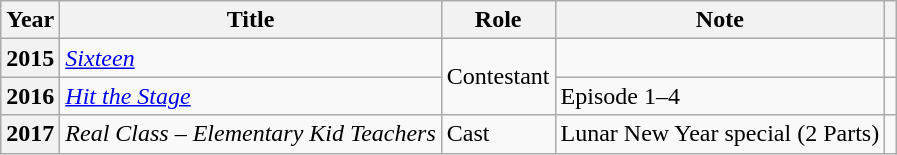<table class="wikitable plainrowheaders sortable">
<tr>
<th scope="col">Year</th>
<th scope="col">Title</th>
<th scope="col">Role</th>
<th scope="col">Note</th>
<th scope="col" class="unsortable"></th>
</tr>
<tr>
<th scope="row">2015</th>
<td><em><a href='#'>Sixteen</a></em></td>
<td rowspan="2">Contestant</td>
<td></td>
<td style="text-align:center"></td>
</tr>
<tr>
<th scope="row">2016</th>
<td><em><a href='#'>Hit the Stage</a></em></td>
<td>Episode 1–4</td>
<td style="text-align:center"></td>
</tr>
<tr>
<th scope="row">2017</th>
<td><em>Real Class – Elementary Kid Teachers</em></td>
<td>Cast</td>
<td>Lunar New Year special (2 Parts)</td>
<td style="text-align:center"></td>
</tr>
</table>
